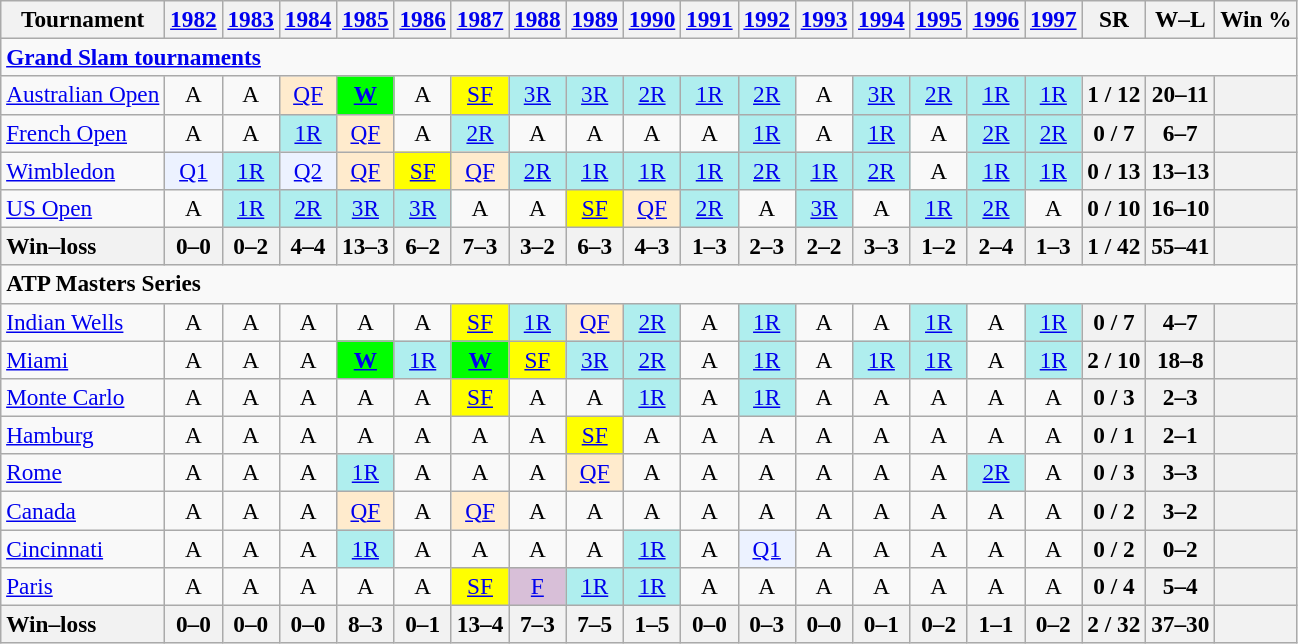<table class=wikitable style=text-align:center;font-size:97%>
<tr>
<th>Tournament</th>
<th><a href='#'>1982</a></th>
<th><a href='#'>1983</a></th>
<th><a href='#'>1984</a></th>
<th><a href='#'>1985</a></th>
<th><a href='#'>1986</a></th>
<th><a href='#'>1987</a></th>
<th><a href='#'>1988</a></th>
<th><a href='#'>1989</a></th>
<th><a href='#'>1990</a></th>
<th><a href='#'>1991</a></th>
<th><a href='#'>1992</a></th>
<th><a href='#'>1993</a></th>
<th><a href='#'>1994</a></th>
<th><a href='#'>1995</a></th>
<th><a href='#'>1996</a></th>
<th><a href='#'>1997</a></th>
<th>SR</th>
<th>W–L</th>
<th>Win %</th>
</tr>
<tr>
<td colspan=23 align=left><strong><a href='#'>Grand Slam tournaments</a></strong></td>
</tr>
<tr>
<td align=left><a href='#'>Australian Open</a></td>
<td>A</td>
<td>A</td>
<td bgcolor=ffebcd><a href='#'>QF</a></td>
<td bgcolor=lime><strong><a href='#'>W</a></strong></td>
<td>A</td>
<td bgcolor=yellow><a href='#'>SF</a></td>
<td bgcolor=afeeee><a href='#'>3R</a></td>
<td bgcolor=afeeee><a href='#'>3R</a></td>
<td bgcolor=afeeee><a href='#'>2R</a></td>
<td bgcolor=afeeee><a href='#'>1R</a></td>
<td bgcolor=afeeee><a href='#'>2R</a></td>
<td>A</td>
<td bgcolor=afeeee><a href='#'>3R</a></td>
<td bgcolor=afeeee><a href='#'>2R</a></td>
<td bgcolor=afeeee><a href='#'>1R</a></td>
<td bgcolor=afeeee><a href='#'>1R</a></td>
<th>1 / 12</th>
<th>20–11</th>
<th></th>
</tr>
<tr>
<td align=left><a href='#'>French Open</a></td>
<td>A</td>
<td>A</td>
<td bgcolor=afeeee><a href='#'>1R</a></td>
<td bgcolor=ffebcd><a href='#'>QF</a></td>
<td>A</td>
<td bgcolor=afeeee><a href='#'>2R</a></td>
<td>A</td>
<td>A</td>
<td>A</td>
<td>A</td>
<td bgcolor=afeeee><a href='#'>1R</a></td>
<td>A</td>
<td bgcolor=afeeee><a href='#'>1R</a></td>
<td>A</td>
<td bgcolor=afeeee><a href='#'>2R</a></td>
<td bgcolor=afeeee><a href='#'>2R</a></td>
<th>0 / 7</th>
<th>6–7</th>
<th></th>
</tr>
<tr>
<td align=left><a href='#'>Wimbledon</a></td>
<td bgcolor=ecf2ff><a href='#'>Q1</a></td>
<td bgcolor=afeeee><a href='#'>1R</a></td>
<td bgcolor=ecf2ff><a href='#'>Q2</a></td>
<td bgcolor=ffebcd><a href='#'>QF</a></td>
<td bgcolor=yellow><a href='#'>SF</a></td>
<td bgcolor=ffebcd><a href='#'>QF</a></td>
<td bgcolor=afeeee><a href='#'>2R</a></td>
<td bgcolor=afeeee><a href='#'>1R</a></td>
<td bgcolor=afeeee><a href='#'>1R</a></td>
<td bgcolor=afeeee><a href='#'>1R</a></td>
<td bgcolor=afeeee><a href='#'>2R</a></td>
<td bgcolor=afeeee><a href='#'>1R</a></td>
<td bgcolor=afeeee><a href='#'>2R</a></td>
<td>A</td>
<td bgcolor=afeeee><a href='#'>1R</a></td>
<td bgcolor=afeeee><a href='#'>1R</a></td>
<th>0 / 13</th>
<th>13–13</th>
<th></th>
</tr>
<tr>
<td align=left><a href='#'>US Open</a></td>
<td>A</td>
<td bgcolor=afeeee><a href='#'>1R</a></td>
<td bgcolor=afeeee><a href='#'>2R</a></td>
<td bgcolor=afeeee><a href='#'>3R</a></td>
<td bgcolor=afeeee><a href='#'>3R</a></td>
<td>A</td>
<td>A</td>
<td bgcolor=yellow><a href='#'>SF</a></td>
<td bgcolor=ffebcd><a href='#'>QF</a></td>
<td bgcolor=afeeee><a href='#'>2R</a></td>
<td>A</td>
<td bgcolor=afeeee><a href='#'>3R</a></td>
<td>A</td>
<td bgcolor=afeeee><a href='#'>1R</a></td>
<td bgcolor=afeeee><a href='#'>2R</a></td>
<td>A</td>
<th>0 / 10</th>
<th>16–10</th>
<th></th>
</tr>
<tr>
<th style=text-align:left>Win–loss</th>
<th>0–0</th>
<th>0–2</th>
<th>4–4</th>
<th>13–3</th>
<th>6–2</th>
<th>7–3</th>
<th>3–2</th>
<th>6–3</th>
<th>4–3</th>
<th>1–3</th>
<th>2–3</th>
<th>2–2</th>
<th>3–3</th>
<th>1–2</th>
<th>2–4</th>
<th>1–3</th>
<th>1 / 42</th>
<th>55–41</th>
<th></th>
</tr>
<tr>
<td colspan=23 align=left><strong>ATP Masters Series</strong></td>
</tr>
<tr>
<td align=left><a href='#'>Indian Wells</a></td>
<td>A</td>
<td>A</td>
<td>A</td>
<td>A</td>
<td>A</td>
<td bgcolor=yellow><a href='#'>SF</a></td>
<td bgcolor=afeeee><a href='#'>1R</a></td>
<td bgcolor=ffebcd><a href='#'>QF</a></td>
<td bgcolor=afeeee><a href='#'>2R</a></td>
<td>A</td>
<td bgcolor=afeeee><a href='#'>1R</a></td>
<td>A</td>
<td>A</td>
<td bgcolor=afeeee><a href='#'>1R</a></td>
<td>A</td>
<td bgcolor=afeeee><a href='#'>1R</a></td>
<th>0 / 7</th>
<th>4–7</th>
<th></th>
</tr>
<tr>
<td align=left><a href='#'>Miami</a></td>
<td>A</td>
<td>A</td>
<td>A</td>
<td bgcolor=lime><strong><a href='#'>W</a></strong></td>
<td bgcolor=afeeee><a href='#'>1R</a></td>
<td bgcolor=lime><strong><a href='#'>W</a></strong></td>
<td bgcolor=yellow><a href='#'>SF</a></td>
<td bgcolor=afeeee><a href='#'>3R</a></td>
<td bgcolor=afeeee><a href='#'>2R</a></td>
<td>A</td>
<td bgcolor=afeeee><a href='#'>1R</a></td>
<td>A</td>
<td bgcolor=afeeee><a href='#'>1R</a></td>
<td bgcolor=afeeee><a href='#'>1R</a></td>
<td>A</td>
<td bgcolor=afeeee><a href='#'>1R</a></td>
<th>2 / 10</th>
<th>18–8</th>
<th></th>
</tr>
<tr>
<td align=left><a href='#'>Monte Carlo</a></td>
<td>A</td>
<td>A</td>
<td>A</td>
<td>A</td>
<td>A</td>
<td bgcolor=yellow><a href='#'>SF</a></td>
<td>A</td>
<td>A</td>
<td bgcolor=afeeee><a href='#'>1R</a></td>
<td>A</td>
<td bgcolor=afeeee><a href='#'>1R</a></td>
<td>A</td>
<td>A</td>
<td>A</td>
<td>A</td>
<td>A</td>
<th>0 / 3</th>
<th>2–3</th>
<th></th>
</tr>
<tr>
<td align=left><a href='#'>Hamburg</a></td>
<td>A</td>
<td>A</td>
<td>A</td>
<td>A</td>
<td>A</td>
<td>A</td>
<td>A</td>
<td bgcolor=yellow><a href='#'>SF</a></td>
<td>A</td>
<td>A</td>
<td>A</td>
<td>A</td>
<td>A</td>
<td>A</td>
<td>A</td>
<td>A</td>
<th>0 / 1</th>
<th>2–1</th>
<th></th>
</tr>
<tr>
<td align=left><a href='#'>Rome</a></td>
<td>A</td>
<td>A</td>
<td>A</td>
<td bgcolor=afeeee><a href='#'>1R</a></td>
<td>A</td>
<td>A</td>
<td>A</td>
<td bgcolor=ffebcd><a href='#'>QF</a></td>
<td>A</td>
<td>A</td>
<td>A</td>
<td>A</td>
<td>A</td>
<td>A</td>
<td bgcolor=afeeee><a href='#'>2R</a></td>
<td>A</td>
<th>0 / 3</th>
<th>3–3</th>
<th></th>
</tr>
<tr>
<td align=left><a href='#'>Canada</a></td>
<td>A</td>
<td>A</td>
<td>A</td>
<td bgcolor=ffebcd><a href='#'>QF</a></td>
<td>A</td>
<td bgcolor=ffebcd><a href='#'>QF</a></td>
<td>A</td>
<td>A</td>
<td>A</td>
<td>A</td>
<td>A</td>
<td>A</td>
<td>A</td>
<td>A</td>
<td>A</td>
<td>A</td>
<th>0 / 2</th>
<th>3–2</th>
<th></th>
</tr>
<tr>
<td align=left><a href='#'>Cincinnati</a></td>
<td>A</td>
<td>A</td>
<td>A</td>
<td bgcolor=afeeee><a href='#'>1R</a></td>
<td>A</td>
<td>A</td>
<td>A</td>
<td>A</td>
<td bgcolor=afeeee><a href='#'>1R</a></td>
<td>A</td>
<td bgcolor=ecf2ff><a href='#'>Q1</a></td>
<td>A</td>
<td>A</td>
<td>A</td>
<td>A</td>
<td>A</td>
<th>0 / 2</th>
<th>0–2</th>
<th></th>
</tr>
<tr>
<td align=left><a href='#'>Paris</a></td>
<td>A</td>
<td>A</td>
<td>A</td>
<td>A</td>
<td>A</td>
<td bgcolor=yellow><a href='#'>SF</a></td>
<td bgcolor=thistle><a href='#'>F</a></td>
<td bgcolor=afeeee><a href='#'>1R</a></td>
<td bgcolor=afeeee><a href='#'>1R</a></td>
<td>A</td>
<td>A</td>
<td>A</td>
<td>A</td>
<td>A</td>
<td>A</td>
<td>A</td>
<th>0 / 4</th>
<th>5–4</th>
<th></th>
</tr>
<tr>
<th style=text-align:left>Win–loss</th>
<th>0–0</th>
<th>0–0</th>
<th>0–0</th>
<th>8–3</th>
<th>0–1</th>
<th>13–4</th>
<th>7–3</th>
<th>7–5</th>
<th>1–5</th>
<th>0–0</th>
<th>0–3</th>
<th>0–0</th>
<th>0–1</th>
<th>0–2</th>
<th>1–1</th>
<th>0–2</th>
<th>2 / 32</th>
<th>37–30</th>
<th></th>
</tr>
</table>
